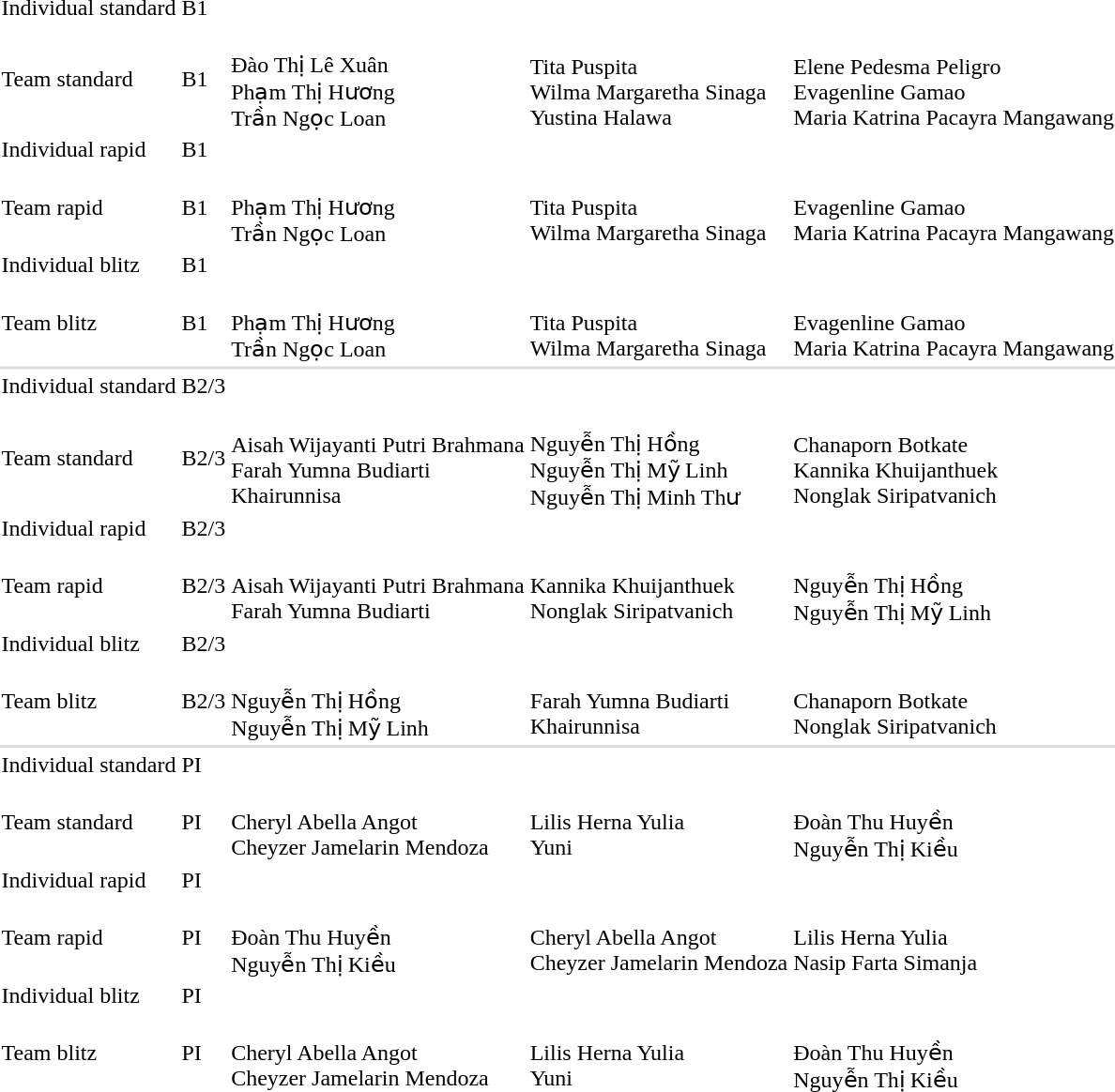<table>
<tr>
<td>Individual standard</td>
<td>B1</td>
<td></td>
<td></td>
<td></td>
</tr>
<tr>
<td>Team standard</td>
<td>B1</td>
<td><br>Đào Thị Lê Xuân<br>Phạm Thị Hương<br>Trần Ngọc Loan</td>
<td><br>Tita Puspita<br>Wilma Margaretha Sinaga<br>Yustina Halawa</td>
<td nowrap=true><br>Elene Pedesma Peligro<br>Evagenline Gamao<br>Maria Katrina Pacayra Mangawang</td>
</tr>
<tr>
<td>Individual rapid</td>
<td>B1</td>
<td></td>
<td></td>
<td></td>
</tr>
<tr>
<td>Team rapid</td>
<td>B1</td>
<td><br>Phạm Thị Hương<br>Trần Ngọc Loan</td>
<td><br>Tita Puspita<br>Wilma Margaretha Sinaga</td>
<td nowrap=true><br>Evagenline Gamao<br>Maria Katrina Pacayra Mangawang</td>
</tr>
<tr>
<td>Individual blitz</td>
<td>B1</td>
<td></td>
<td></td>
<td></td>
</tr>
<tr>
<td>Team blitz</td>
<td>B1</td>
<td><br>Phạm Thị Hương<br>Trần Ngọc Loan</td>
<td><br>Tita Puspita<br>Wilma Margaretha Sinaga</td>
<td nowrap=true><br>Evagenline Gamao<br>Maria Katrina Pacayra Mangawang</td>
</tr>
<tr bgcolor=#dddddd>
<td colspan="5"></td>
</tr>
<tr>
<td>Individual standard</td>
<td>B2/3</td>
<td></td>
<td></td>
<td></td>
</tr>
<tr>
<td>Team standard</td>
<td>B2/3</td>
<td nowrap=true><br>Aisah Wijayanti Putri Brahmana<br>Farah Yumna Budiarti<br>Khairunnisa</td>
<td><br>Nguyễn Thị Hồng<br>Nguyễn Thị Mỹ Linh<br>Nguyễn Thị Minh Thư</td>
<td><br>Chanaporn Botkate<br>Kannika Khuijanthuek<br>Nonglak Siripatvanich</td>
</tr>
<tr>
<td>Individual rapid</td>
<td>B2/3</td>
<td></td>
<td></td>
<td></td>
</tr>
<tr>
<td>Team rapid</td>
<td>B2/3</td>
<td><br>Aisah Wijayanti Putri Brahmana<br>Farah Yumna Budiarti</td>
<td><br>Kannika Khuijanthuek<br>Nonglak Siripatvanich</td>
<td><br>Nguyễn Thị Hồng<br>Nguyễn Thị Mỹ Linh</td>
</tr>
<tr>
<td>Individual blitz</td>
<td>B2/3</td>
<td></td>
<td></td>
<td></td>
</tr>
<tr>
<td>Team blitz</td>
<td>B2/3</td>
<td><br>Nguyễn Thị Hồng<br>Nguyễn Thị Mỹ Linh</td>
<td><br>Farah Yumna Budiarti<br>Khairunnisa</td>
<td><br>Chanaporn Botkate<br>Nonglak Siripatvanich</td>
</tr>
<tr bgcolor=#dddddd>
<td colspan="5"></td>
</tr>
<tr>
<td>Individual standard</td>
<td>PI</td>
<td></td>
<td></td>
<td></td>
</tr>
<tr>
<td>Team standard</td>
<td>PI</td>
<td><br>Cheryl Abella Angot<br>Cheyzer Jamelarin Mendoza</td>
<td><br>Lilis Herna Yulia<br>Yuni</td>
<td><br>Đoàn Thu Huyền<br>Nguyễn Thị Kiều</td>
</tr>
<tr>
<td>Individual rapid</td>
<td>PI</td>
<td></td>
<td></td>
<td></td>
</tr>
<tr>
<td>Team rapid</td>
<td>PI</td>
<td><br>Đoàn Thu Huyền<br>Nguyễn Thị Kiều</td>
<td><br>Cheryl Abella Angot<br>Cheyzer Jamelarin Mendoza</td>
<td><br>Lilis Herna Yulia<br>Nasip Farta Simanja</td>
</tr>
<tr>
<td>Individual blitz</td>
<td>PI</td>
<td></td>
<td></td>
<td></td>
</tr>
<tr>
<td>Team blitz</td>
<td>PI</td>
<td><br>Cheryl Abella Angot<br>Cheyzer Jamelarin Mendoza</td>
<td><br>Lilis Herna Yulia<br>Yuni</td>
<td><br>Đoàn Thu Huyền<br>Nguyễn Thị Kiều</td>
</tr>
</table>
